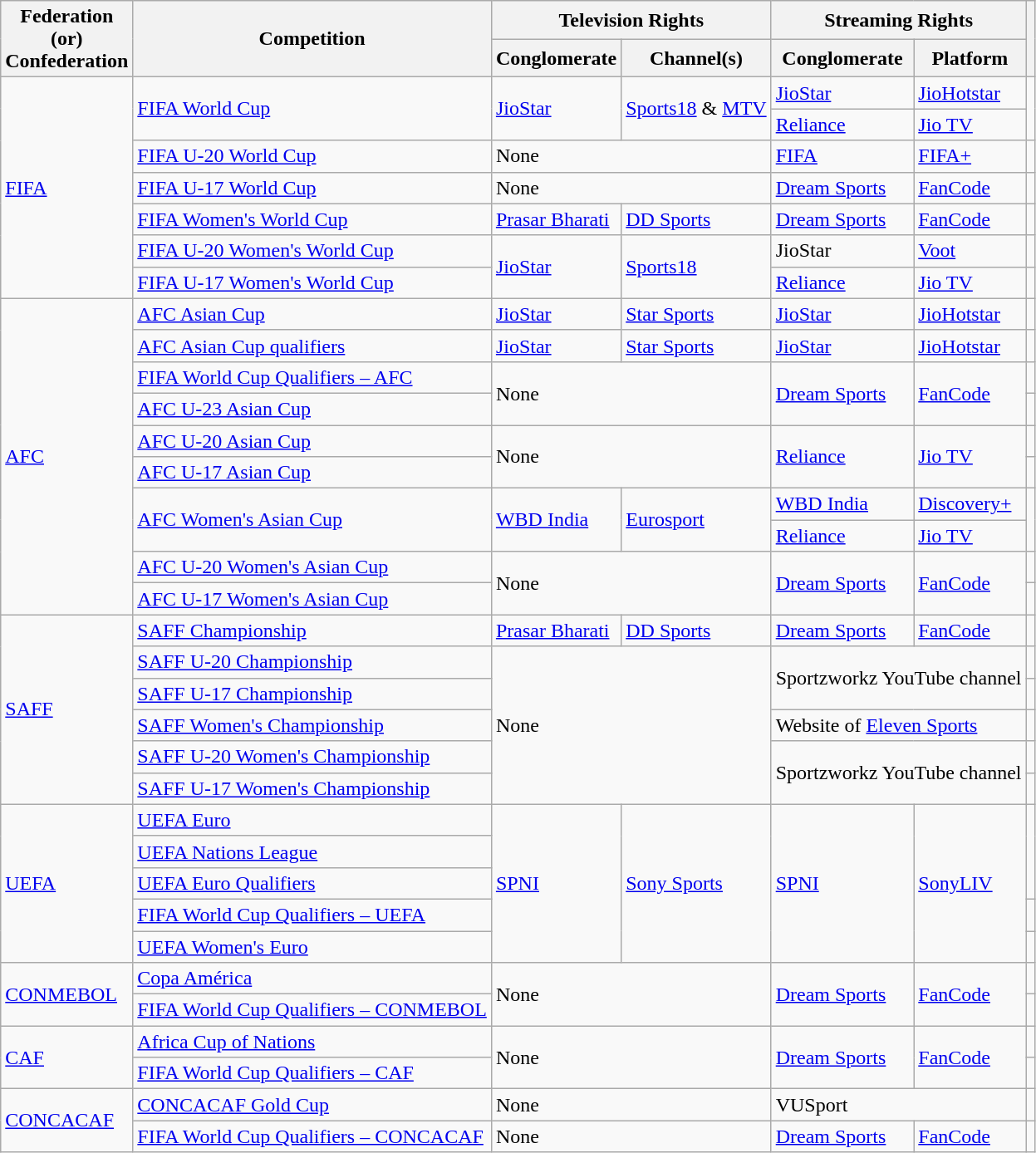<table class="wikitable">
<tr>
<th rowspan="2">Federation<br>(or)<br>Confederation</th>
<th rowspan="2">Competition</th>
<th colspan="2">Television Rights</th>
<th colspan="2">Streaming Rights</th>
<th rowspan="2"></th>
</tr>
<tr>
<th>Conglomerate</th>
<th>Channel(s)</th>
<th>Conglomerate</th>
<th>Platform</th>
</tr>
<tr>
<td rowspan="7"><a href='#'>FIFA</a></td>
<td rowspan="2"><a href='#'>FIFA World Cup</a></td>
<td rowspan="2"><a href='#'>JioStar</a></td>
<td rowspan="2"><a href='#'>Sports18</a> & <a href='#'>MTV</a></td>
<td><a href='#'>JioStar</a></td>
<td><a href='#'>JioHotstar</a></td>
<td rowspan="2"></td>
</tr>
<tr>
<td><a href='#'>Reliance</a></td>
<td><a href='#'>Jio TV</a></td>
</tr>
<tr>
<td><a href='#'>FIFA U-20 World Cup</a></td>
<td colspan="2">None</td>
<td><a href='#'>FIFA</a></td>
<td><a href='#'>FIFA+</a></td>
<td></td>
</tr>
<tr>
<td><a href='#'>FIFA U-17 World Cup</a></td>
<td colspan="2">None</td>
<td><a href='#'>Dream Sports</a></td>
<td><a href='#'>FanCode</a></td>
<td></td>
</tr>
<tr>
<td><a href='#'>FIFA Women's World Cup</a></td>
<td><a href='#'>Prasar Bharati</a></td>
<td><a href='#'>DD Sports</a></td>
<td><a href='#'>Dream Sports</a></td>
<td><a href='#'>FanCode</a></td>
<td></td>
</tr>
<tr>
<td><a href='#'>FIFA U-20 Women's World Cup</a></td>
<td rowspan=2><a href='#'>JioStar</a></td>
<td rowspan=2><a href='#'>Sports18</a></td>
<td>JioStar</td>
<td><a href='#'>Voot</a></td>
<td></td>
</tr>
<tr>
<td><a href='#'>FIFA U-17 Women's World Cup</a></td>
<td><a href='#'>Reliance</a></td>
<td><a href='#'>Jio TV</a></td>
<td></td>
</tr>
<tr>
<td rowspan="10"><a href='#'>AFC</a></td>
<td><a href='#'>AFC Asian Cup</a></td>
<td><a href='#'>JioStar</a></td>
<td><a href='#'>Star Sports</a></td>
<td><a href='#'>JioStar</a></td>
<td><a href='#'>JioHotstar</a></td>
<td></td>
</tr>
<tr>
<td><a href='#'>AFC Asian Cup qualifiers</a></td>
<td rowspan="1"><a href='#'>JioStar</a></td>
<td rowspan="1"><a href='#'>Star Sports</a></td>
<td rowspan="1"><a href='#'>JioStar</a></td>
<td rowspan="1"><a href='#'>JioHotstar</a></td>
<td rowspan="1"></td>
</tr>
<tr>
<td><a href='#'>FIFA World Cup Qualifiers – AFC</a></td>
<td colspan="2" rowspan="2">None</td>
<td rowspan="2"><a href='#'>Dream Sports</a></td>
<td rowspan="2"><a href='#'>FanCode</a></td>
</tr>
<tr>
<td><a href='#'>AFC U-23 Asian Cup</a></td>
<td></td>
</tr>
<tr>
<td><a href='#'>AFC U-20 Asian Cup</a></td>
<td colspan="2" rowspan="2">None</td>
<td rowspan="2"><a href='#'>Reliance</a></td>
<td rowspan="2"><a href='#'>Jio TV</a></td>
<td></td>
</tr>
<tr>
<td><a href='#'>AFC U-17 Asian Cup</a></td>
<td></td>
</tr>
<tr>
<td rowspan="2"><a href='#'>AFC Women's Asian Cup</a></td>
<td rowspan="2"><a href='#'>WBD India</a></td>
<td rowspan="2"><a href='#'>Eurosport</a></td>
<td><a href='#'>WBD India</a></td>
<td><a href='#'>Discovery+</a></td>
<td rowspan="2"></td>
</tr>
<tr>
<td><a href='#'>Reliance</a></td>
<td><a href='#'>Jio TV</a></td>
</tr>
<tr>
<td><a href='#'>AFC U-20 Women's Asian Cup</a></td>
<td colspan="2" rowspan="2">None</td>
<td rowspan="2"><a href='#'>Dream Sports</a></td>
<td rowspan="2"><a href='#'>FanCode</a></td>
<td></td>
</tr>
<tr>
<td><a href='#'>AFC U-17 Women's Asian Cup</a></td>
<td></td>
</tr>
<tr>
<td rowspan="6"><a href='#'>SAFF</a></td>
<td><a href='#'>SAFF Championship</a></td>
<td><a href='#'>Prasar Bharati</a></td>
<td><a href='#'>DD Sports</a></td>
<td><a href='#'>Dream Sports</a></td>
<td><a href='#'>FanCode</a></td>
<td></td>
</tr>
<tr>
<td><a href='#'>SAFF U-20 Championship</a></td>
<td colspan="2" rowspan="5">None</td>
<td colspan="2" rowspan="2">Sportzworkz YouTube channel</td>
<td></td>
</tr>
<tr>
<td><a href='#'>SAFF U-17 Championship</a></td>
<td></td>
</tr>
<tr>
<td><a href='#'>SAFF Women's Championship</a></td>
<td colspan="2">Website of <a href='#'>Eleven Sports</a></td>
<td></td>
</tr>
<tr>
<td><a href='#'>SAFF U-20 Women's Championship</a></td>
<td colspan="2" rowspan="2">Sportzworkz YouTube channel</td>
<td></td>
</tr>
<tr>
<td><a href='#'>SAFF U-17 Women's Championship</a></td>
<td></td>
</tr>
<tr>
<td rowspan="5"><a href='#'>UEFA</a></td>
<td><a href='#'>UEFA Euro</a></td>
<td rowspan="5"><a href='#'>SPNI</a></td>
<td rowspan="5"><a href='#'>Sony Sports</a></td>
<td rowspan="5"><a href='#'>SPNI</a></td>
<td rowspan="5"><a href='#'>SonyLIV</a></td>
<td rowspan="3"></td>
</tr>
<tr>
<td><a href='#'>UEFA Nations League</a></td>
</tr>
<tr>
<td><a href='#'>UEFA Euro Qualifiers</a></td>
</tr>
<tr>
<td><a href='#'>FIFA World Cup Qualifiers – UEFA</a></td>
<td></td>
</tr>
<tr>
<td><a href='#'>UEFA Women's Euro</a></td>
<td></td>
</tr>
<tr>
<td rowspan="2"><a href='#'>CONMEBOL</a></td>
<td><a href='#'>Copa América</a></td>
<td colspan="2" rowspan="2">None</td>
<td rowspan="2"><a href='#'>Dream Sports</a></td>
<td rowspan="2"><a href='#'>FanCode</a></td>
<td></td>
</tr>
<tr>
<td><a href='#'>FIFA World Cup Qualifiers – CONMEBOL</a></td>
<td></td>
</tr>
<tr>
<td rowspan=2><a href='#'>CAF</a></td>
<td><a href='#'>Africa Cup of Nations</a></td>
<td colspan="2" rowspan="2">None</td>
<td rowspan="2"><a href='#'>Dream Sports</a></td>
<td rowspan="2"><a href='#'>FanCode</a></td>
<td></td>
</tr>
<tr>
<td><a href='#'>FIFA World Cup Qualifiers – CAF</a></td>
<td></td>
</tr>
<tr>
<td rowspan="2"><a href='#'>CONCACAF</a></td>
<td><a href='#'>CONCACAF Gold Cup</a></td>
<td colspan="2">None</td>
<td colspan="2">VUSport</td>
<td></td>
</tr>
<tr>
<td><a href='#'>FIFA World Cup Qualifiers – CONCACAF</a></td>
<td colspan="2">None</td>
<td><a href='#'>Dream Sports</a></td>
<td><a href='#'>FanCode</a></td>
<td></td>
</tr>
</table>
